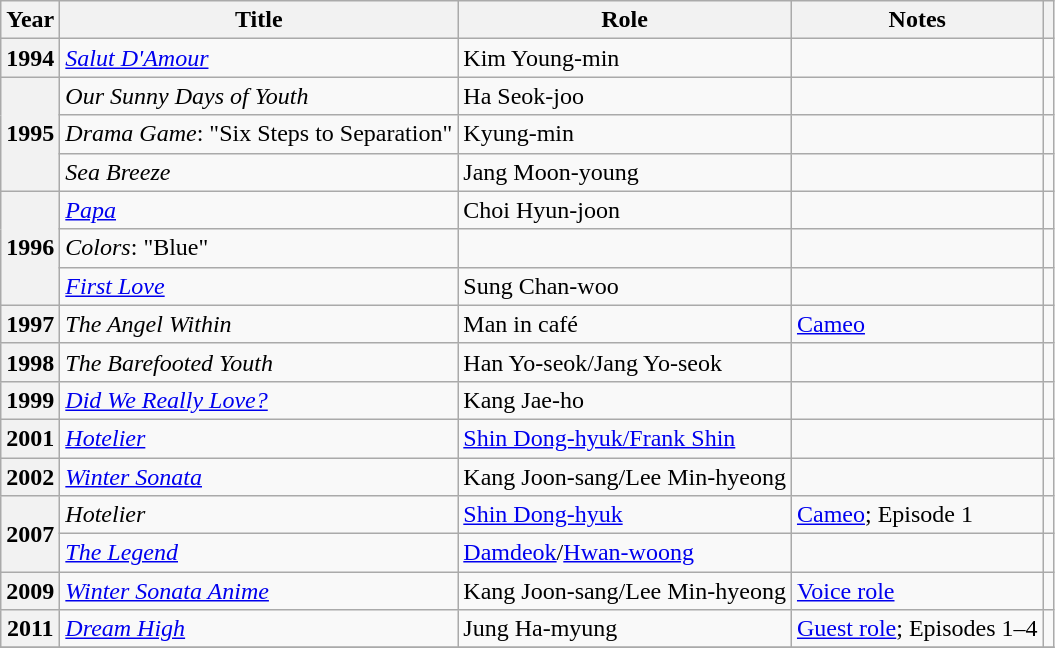<table class="wikitable plainrowheaders sortable">
<tr>
<th scope="col">Year</th>
<th scope="col">Title</th>
<th scope="col">Role</th>
<th scope="col" class="unsortable">Notes</th>
<th scope="col" class="unsortable"></th>
</tr>
<tr>
<th scope="row">1994</th>
<td><em><a href='#'>Salut D'Amour</a></em></td>
<td>Kim Young-min</td>
<td></td>
<td></td>
</tr>
<tr>
<th scope="row" rowspan=3>1995</th>
<td><em>Our Sunny Days of Youth</em></td>
<td>Ha Seok-joo</td>
<td></td>
<td></td>
</tr>
<tr>
<td><em>Drama Game</em>: "Six Steps to Separation"</td>
<td>Kyung-min</td>
<td></td>
<td></td>
</tr>
<tr>
<td><em>Sea Breeze</em></td>
<td>Jang Moon-young</td>
<td></td>
<td></td>
</tr>
<tr>
<th scope="row" rowspan=3>1996</th>
<td><em><a href='#'>Papa</a></em></td>
<td>Choi Hyun-joon</td>
<td></td>
<td></td>
</tr>
<tr>
<td><em>Colors</em>: "Blue"</td>
<td></td>
<td></td>
<td></td>
</tr>
<tr>
<td><em><a href='#'>First Love</a></em></td>
<td>Sung Chan-woo</td>
<td></td>
<td></td>
</tr>
<tr>
<th scope="row">1997</th>
<td><em>The Angel Within</em></td>
<td>Man in café</td>
<td><a href='#'>Cameo</a></td>
<td></td>
</tr>
<tr>
<th scope="row">1998</th>
<td><em>The Barefooted Youth</em></td>
<td>Han Yo-seok/Jang Yo-seok</td>
<td></td>
<td></td>
</tr>
<tr>
<th scope="row">1999</th>
<td><em><a href='#'>Did We Really Love?</a></em></td>
<td>Kang Jae-ho</td>
<td></td>
<td></td>
</tr>
<tr>
<th scope="row">2001</th>
<td><em><a href='#'>Hotelier</a></em></td>
<td><a href='#'>Shin Dong-hyuk/Frank Shin</a></td>
<td></td>
<td></td>
</tr>
<tr>
<th scope="row">2002</th>
<td><em><a href='#'>Winter Sonata</a></em></td>
<td>Kang Joon-sang/Lee Min-hyeong</td>
<td></td>
<td></td>
</tr>
<tr>
<th scope="row" rowspan=2>2007</th>
<td><em>Hotelier</em></td>
<td><a href='#'>Shin Dong-hyuk</a></td>
<td><a href='#'>Cameo</a>; Episode 1</td>
<td></td>
</tr>
<tr>
<td><em><a href='#'>The Legend</a></em></td>
<td><a href='#'>Damdeok</a>/<a href='#'>Hwan-woong</a></td>
<td></td>
<td></td>
</tr>
<tr>
<th scope="row">2009</th>
<td><em><a href='#'>Winter Sonata Anime</a></em></td>
<td>Kang Joon-sang/Lee Min-hyeong</td>
<td><a href='#'>Voice role</a></td>
<td></td>
</tr>
<tr>
<th scope="row">2011</th>
<td><em><a href='#'>Dream High</a></em></td>
<td>Jung Ha-myung</td>
<td><a href='#'>Guest role</a>; Episodes 1–4</td>
<td></td>
</tr>
<tr>
</tr>
</table>
